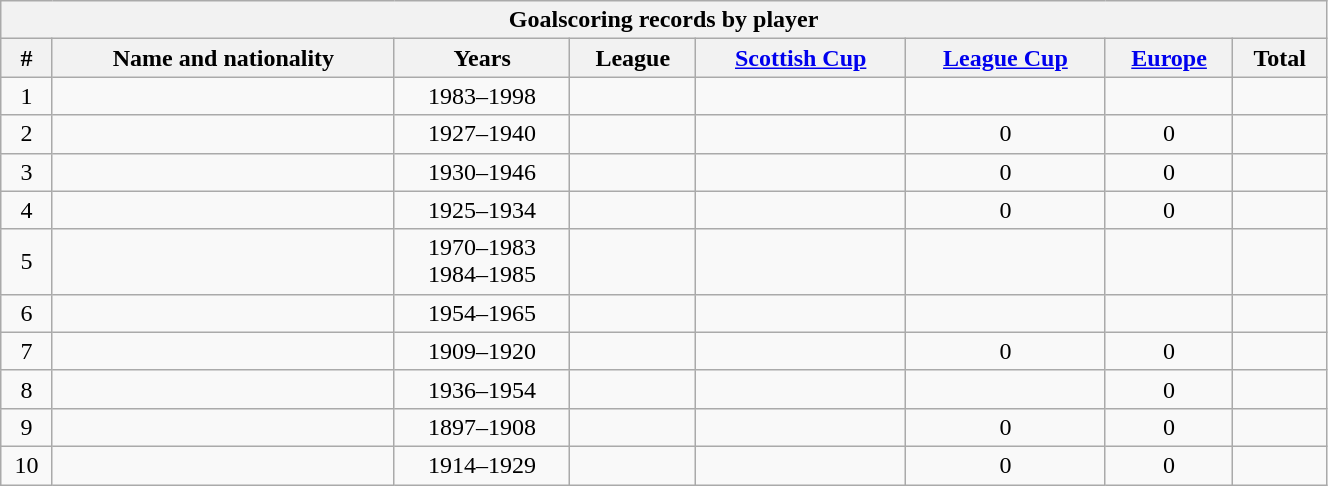<table class="wikitable sortable" style="text-align:center" width=70%>
<tr>
<th colspan=8>Goalscoring records by player</th>
</tr>
<tr>
<th scope="col">#</th>
<th scope="col">Name and nationality</th>
<th scope="col">Years</th>
<th scope="col">League</th>
<th scope="col"><a href='#'>Scottish Cup</a></th>
<th scope="col"><a href='#'>League Cup</a></th>
<th scope="col"><a href='#'>Europe</a></th>
<th scope="col">Total</th>
</tr>
<tr>
<td>1</td>
<td align="left"> </td>
<td>1983–1998</td>
<td></td>
<td></td>
<td></td>
<td></td>
<td></td>
</tr>
<tr>
<td>2</td>
<td align="left"> </td>
<td>1927–1940</td>
<td></td>
<td></td>
<td>0</td>
<td>0</td>
<td></td>
</tr>
<tr>
<td>3</td>
<td align="left"> </td>
<td>1930–1946</td>
<td></td>
<td></td>
<td>0</td>
<td>0</td>
<td></td>
</tr>
<tr>
<td>4</td>
<td align="left"> </td>
<td>1925–1934</td>
<td></td>
<td></td>
<td>0</td>
<td>0</td>
<td></td>
</tr>
<tr>
<td>5</td>
<td align="left"> </td>
<td>1970–1983<br>1984–1985</td>
<td></td>
<td></td>
<td></td>
<td></td>
<td></td>
</tr>
<tr>
<td>6</td>
<td align="left"> </td>
<td>1954–1965</td>
<td></td>
<td></td>
<td></td>
<td></td>
<td></td>
</tr>
<tr>
<td>7</td>
<td align="left"> </td>
<td>1909–1920</td>
<td></td>
<td></td>
<td>0</td>
<td>0</td>
<td></td>
</tr>
<tr>
<td>8</td>
<td align="left"> </td>
<td>1936–1954</td>
<td></td>
<td></td>
<td></td>
<td>0</td>
<td></td>
</tr>
<tr>
<td>9</td>
<td align="left"> </td>
<td>1897–1908</td>
<td></td>
<td></td>
<td>0</td>
<td>0</td>
<td></td>
</tr>
<tr>
<td>10</td>
<td align="left"> </td>
<td>1914–1929</td>
<td></td>
<td></td>
<td>0</td>
<td>0</td>
<td></td>
</tr>
</table>
